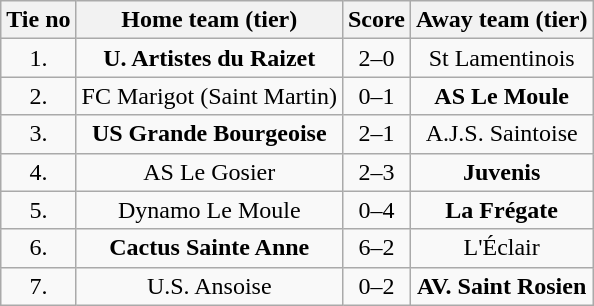<table class="wikitable" style="text-align: center">
<tr>
<th>Tie no</th>
<th>Home team (tier)</th>
<th>Score</th>
<th>Away team (tier)</th>
</tr>
<tr>
<td>1.</td>
<td> <strong>U. Artistes du Raizet</strong></td>
<td>2–0</td>
<td>St Lamentinois </td>
</tr>
<tr>
<td>2.</td>
<td> FC Marigot (Saint Martin)</td>
<td>0–1</td>
<td><strong>AS Le Moule</strong> </td>
</tr>
<tr>
<td>3.</td>
<td> <strong>US Grande Bourgeoise</strong></td>
<td>2–1</td>
<td>A.J.S. Saintoise </td>
</tr>
<tr>
<td>4.</td>
<td> AS Le Gosier</td>
<td>2–3</td>
<td><strong>Juvenis</strong> </td>
</tr>
<tr>
<td>5.</td>
<td> Dynamo Le Moule</td>
<td>0–4</td>
<td><strong>La Frégate</strong> </td>
</tr>
<tr>
<td>6.</td>
<td> <strong>Cactus Sainte Anne</strong></td>
<td>6–2</td>
<td>L'Éclair </td>
</tr>
<tr>
<td>7.</td>
<td> U.S. Ansoise</td>
<td>0–2</td>
<td><strong>AV. Saint Rosien</strong> </td>
</tr>
</table>
